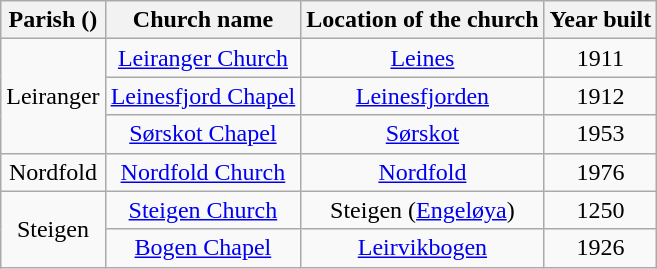<table class="wikitable" style="text-align:center">
<tr>
<th>Parish ()</th>
<th>Church name</th>
<th>Location of the church</th>
<th>Year built</th>
</tr>
<tr>
<td rowspan="3">Leiranger</td>
<td><a href='#'>Leiranger Church</a></td>
<td><a href='#'>Leines</a></td>
<td>1911</td>
</tr>
<tr>
<td><a href='#'>Leinesfjord Chapel</a></td>
<td><a href='#'>Leinesfjorden</a></td>
<td>1912</td>
</tr>
<tr>
<td><a href='#'>Sørskot Chapel</a></td>
<td><a href='#'>Sørskot</a></td>
<td>1953</td>
</tr>
<tr>
<td>Nordfold</td>
<td><a href='#'>Nordfold Church</a></td>
<td><a href='#'>Nordfold</a></td>
<td>1976</td>
</tr>
<tr>
<td rowspan="2">Steigen</td>
<td><a href='#'>Steigen Church</a></td>
<td>Steigen (<a href='#'>Engeløya</a>)</td>
<td>1250</td>
</tr>
<tr>
<td><a href='#'>Bogen Chapel</a></td>
<td><a href='#'>Leirvikbogen</a></td>
<td>1926</td>
</tr>
</table>
